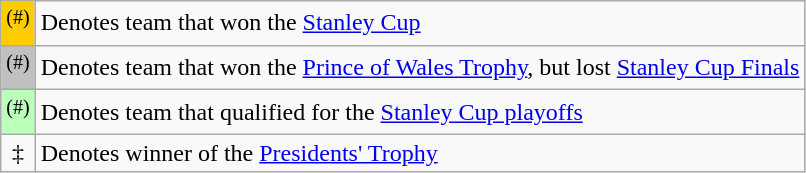<table class="wikitable">
<tr>
<td bgcolor=#FFCC00 align=center width=10px><sup>(#)</sup></td>
<td>Denotes team that won the <a href='#'>Stanley Cup</a></td>
</tr>
<tr>
<td bgcolor=#C0C0C0 align=center width=10px><sup>(#)</sup></td>
<td>Denotes team that won the <a href='#'>Prince of Wales Trophy</a>, but lost <a href='#'>Stanley Cup Finals</a></td>
</tr>
<tr>
<td bgcolor=#BBFFBB align=center width=10px><sup>(#)</sup></td>
<td>Denotes team that qualified for the <a href='#'>Stanley Cup playoffs</a></td>
</tr>
<tr>
<td align=center width=10px>‡</td>
<td>Denotes winner of the <a href='#'>Presidents' Trophy</a></td>
</tr>
</table>
